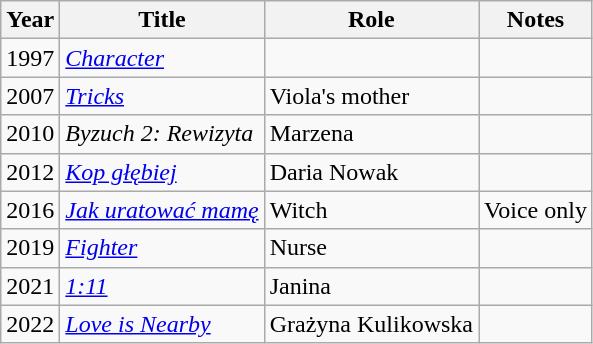<table class="wikitable plainrowheaders sortable">
<tr>
<th scope="col">Year</th>
<th scope="col">Title</th>
<th scope="col">Role</th>
<th scope="col" class="unsortable">Notes</th>
</tr>
<tr>
<td>1997</td>
<td><em><a href='#'>Character</a></em></td>
<td></td>
<td></td>
</tr>
<tr>
<td>2007</td>
<td><em><a href='#'>Tricks</a></em></td>
<td>Viola's mother</td>
<td></td>
</tr>
<tr>
<td>2010</td>
<td><em>Byzuch 2: Rewizyta</em></td>
<td>Marzena</td>
<td></td>
</tr>
<tr>
<td>2012</td>
<td><em><a href='#'>Kop głębiej</a></em></td>
<td>Daria Nowak</td>
<td></td>
</tr>
<tr>
<td>2016</td>
<td><em><a href='#'>Jak uratować mamę</a></em></td>
<td>Witch</td>
<td>Voice only</td>
</tr>
<tr>
<td>2019</td>
<td><em><a href='#'>Fighter</a></em></td>
<td>Nurse</td>
<td></td>
</tr>
<tr>
<td>2021</td>
<td><em><a href='#'>1:11</a></em></td>
<td>Janina</td>
<td></td>
</tr>
<tr>
<td>2022</td>
<td><em><a href='#'>Love is Nearby</a></em></td>
<td>Grażyna Kulikowska</td>
<td></td>
</tr>
</table>
